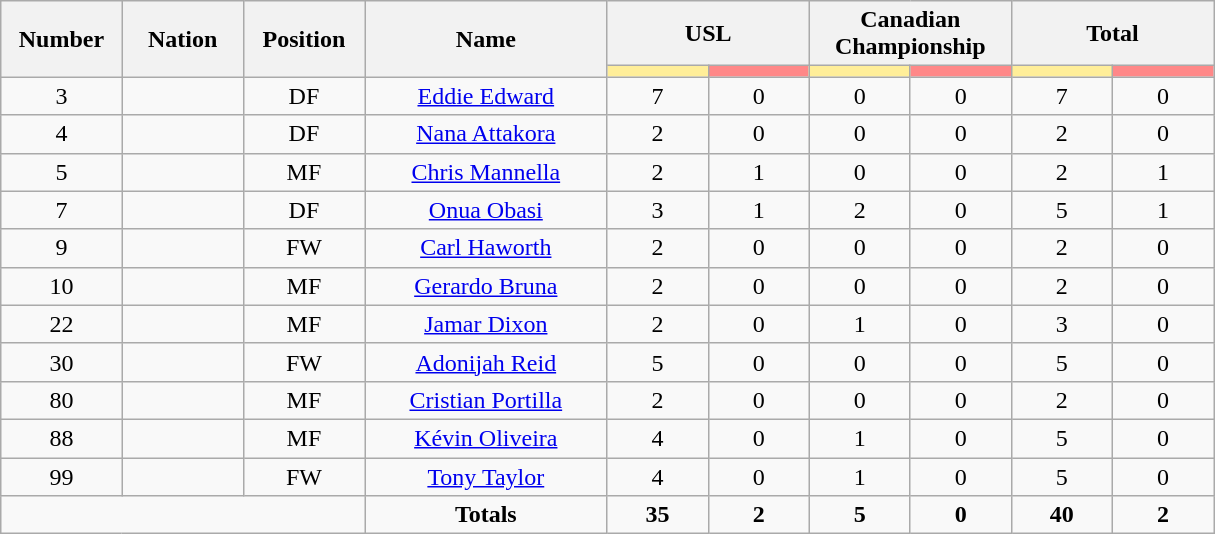<table class="wikitable" style="font-size: 100%; text-align: center;">
<tr>
<th rowspan="2" width="10%" align="center"><strong>Number</strong></th>
<th rowspan="2" width="10%" align="center"><strong>Nation</strong></th>
<th rowspan="2" width="10%" align="center"><strong>Position</strong></th>
<th rowspan="2" width="20%" align="center"><strong>Name</strong></th>
<th colspan="2" align="center"><strong>USL</strong></th>
<th colspan="2" align="center"><strong>Canadian Championship</strong></th>
<th colspan="2" align="center"><strong>Total</strong></th>
</tr>
<tr>
<th width=60 style="background: #FFEE99"></th>
<th width=60 style="background: #FF8888"></th>
<th width=60 style="background: #FFEE99"></th>
<th width=60 style="background: #FF8888"></th>
<th width=60 style="background: #FFEE99"></th>
<th width=60 style="background: #FF8888"></th>
</tr>
<tr>
<td>3</td>
<td></td>
<td>DF</td>
<td><a href='#'>Eddie Edward</a></td>
<td>7</td>
<td>0</td>
<td>0</td>
<td>0</td>
<td>7</td>
<td>0</td>
</tr>
<tr>
<td>4</td>
<td></td>
<td>DF</td>
<td><a href='#'>Nana Attakora</a></td>
<td>2</td>
<td>0</td>
<td>0</td>
<td>0</td>
<td>2</td>
<td>0</td>
</tr>
<tr>
<td>5</td>
<td></td>
<td>MF</td>
<td><a href='#'>Chris Mannella</a></td>
<td>2</td>
<td>1</td>
<td>0</td>
<td>0</td>
<td>2</td>
<td>1</td>
</tr>
<tr>
<td>7</td>
<td></td>
<td>DF</td>
<td><a href='#'>Onua Obasi</a></td>
<td>3</td>
<td>1</td>
<td>2</td>
<td>0</td>
<td>5</td>
<td>1</td>
</tr>
<tr>
<td>9</td>
<td></td>
<td>FW</td>
<td><a href='#'>Carl Haworth</a></td>
<td>2</td>
<td>0</td>
<td>0</td>
<td>0</td>
<td>2</td>
<td>0</td>
</tr>
<tr>
<td>10</td>
<td></td>
<td>MF</td>
<td><a href='#'>Gerardo Bruna</a></td>
<td>2</td>
<td>0</td>
<td>0</td>
<td>0</td>
<td>2</td>
<td>0</td>
</tr>
<tr>
<td>22</td>
<td></td>
<td>MF</td>
<td><a href='#'>Jamar Dixon</a></td>
<td>2</td>
<td>0</td>
<td>1</td>
<td>0</td>
<td>3</td>
<td>0</td>
</tr>
<tr>
<td>30</td>
<td></td>
<td>FW</td>
<td><a href='#'>Adonijah Reid</a></td>
<td>5</td>
<td>0</td>
<td>0</td>
<td>0</td>
<td>5</td>
<td>0</td>
</tr>
<tr>
<td>80</td>
<td></td>
<td>MF</td>
<td><a href='#'>Cristian Portilla</a></td>
<td>2</td>
<td>0</td>
<td>0</td>
<td>0</td>
<td>2</td>
<td>0</td>
</tr>
<tr>
<td>88</td>
<td></td>
<td>MF</td>
<td><a href='#'>Kévin Oliveira</a></td>
<td>4</td>
<td>0</td>
<td>1</td>
<td>0</td>
<td>5</td>
<td>0</td>
</tr>
<tr>
<td>99</td>
<td></td>
<td>FW</td>
<td><a href='#'>Tony Taylor</a></td>
<td>4</td>
<td>0</td>
<td>1</td>
<td>0</td>
<td>5</td>
<td>0</td>
</tr>
<tr>
<td colspan="3"></td>
<td><strong>Totals</strong></td>
<td><strong>35</strong></td>
<td><strong>2</strong></td>
<td><strong>5</strong></td>
<td><strong>0</strong></td>
<td><strong>40</strong></td>
<td><strong>2</strong></td>
</tr>
</table>
